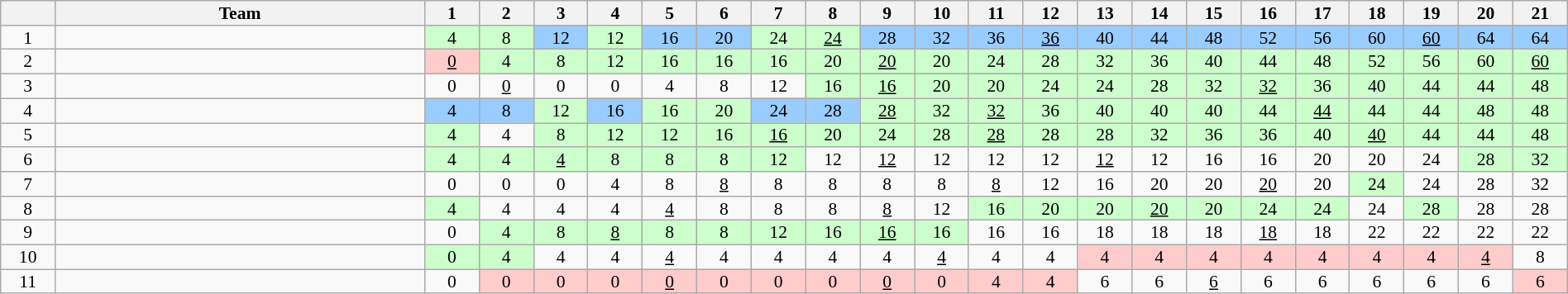<table class="wikitable" style="text-align:center; line-height: 90%; font-size:90%; width:100%">
<tr>
<th width=20 abbr="Position"></th>
<th width=175px>Team</th>
<th width=20 abbr="Round 1">1</th>
<th width=20 abbr="Round 2">2</th>
<th width=20 abbr="Round 3">3</th>
<th width=20 abbr="Round 4">4</th>
<th width=20 abbr="Round 5">5</th>
<th width=20 abbr="Round 6">6</th>
<th width=20 abbr="Round 7">7</th>
<th width=20 abbr="Round 8">8</th>
<th width=20 abbr="Round 9">9</th>
<th width=20 abbr="Round 10">10</th>
<th width=20 abbr="Round 11">11</th>
<th width=20 abbr="Round 12">12</th>
<th width=20 abbr="Round 13">13</th>
<th width=20 abbr="Round 14">14</th>
<th width=20 abbr="Round 15">15</th>
<th width=20 abbr="Round 16">16</th>
<th width=20 abbr="Round 17">17</th>
<th width=20 abbr="Round 18">18</th>
<th width=20 abbr="Round 19">19</th>
<th width=20 abbr="Round 20">20</th>
<th width=20 abbr="Round 21">21</th>
</tr>
<tr>
<td>1</td>
<td style="text-align:left;"></td>
<td style="background:#ccffcc;">4</td>
<td style="background:#ccffcc;">8</td>
<td style="background:#99ccff;">12</td>
<td style="background:#ccffcc;">12</td>
<td style="background:#99ccff;">16</td>
<td style="background:#99ccff;">20</td>
<td style="background:#ccffcc;">24</td>
<td style="background:#ccffcc;"><u>24</u></td>
<td style="background:#99ccff;">28</td>
<td style="background:#99ccff;">32</td>
<td style="background:#99ccff;">36</td>
<td style="background:#99ccff;"><u>36</u></td>
<td style="background:#99ccff;">40</td>
<td style="background:#99ccff;">44</td>
<td style="background:#99ccff;">48</td>
<td style="background:#99ccff;">52</td>
<td style="background:#99ccff;">56</td>
<td style="background:#99ccff;">60</td>
<td style="background:#99ccff;"><u>60</u></td>
<td style="background:#99ccff;">64</td>
<td style="background:#99ccff;">64</td>
</tr>
<tr>
<td>2</td>
<td style="text-align:left;"></td>
<td style="background:#ffcccc;"><u>0</u></td>
<td style="background:#ccffcc;">4</td>
<td style="background:#ccffcc;">8</td>
<td style="background:#ccffcc;">12</td>
<td style="background:#ccffcc;">16</td>
<td style="background:#ccffcc;">16</td>
<td style="background:#ccffcc;">16</td>
<td style="background:#ccffcc;">20</td>
<td style="background:#ccffcc;"><u>20</u></td>
<td style="background:#ccffcc;">20</td>
<td style="background:#ccffcc;">24</td>
<td style="background:#ccffcc;">28</td>
<td style="background:#ccffcc;">32</td>
<td style="background:#ccffcc;">36</td>
<td style="background:#ccffcc;">40</td>
<td style="background:#ccffcc;">44</td>
<td style="background:#ccffcc;">48</td>
<td style="background:#ccffcc;">52</td>
<td style="background:#ccffcc;">56</td>
<td style="background:#ccffcc;">60</td>
<td style="background:#ccffcc;"><u>60</u></td>
</tr>
<tr>
<td>3</td>
<td style="text-align:left;"></td>
<td>0</td>
<td><u>0</u></td>
<td>0</td>
<td>0</td>
<td>4</td>
<td>8</td>
<td>12</td>
<td style="background:#ccffcc;">16</td>
<td style="background:#ccffcc;"><u>16</u></td>
<td style="background:#ccffcc;">20</td>
<td style="background:#ccffcc;">20</td>
<td style="background:#ccffcc;">24</td>
<td style="background:#ccffcc;">24</td>
<td style="background:#ccffcc;">28</td>
<td style="background:#ccffcc;">32</td>
<td style="background:#ccffcc;"><u>32</u></td>
<td style="background:#ccffcc;">36</td>
<td style="background:#ccffcc;">40</td>
<td style="background:#ccffcc;">44</td>
<td style="background:#ccffcc;">44</td>
<td style="background:#ccffcc;">48</td>
</tr>
<tr>
<td>4</td>
<td style="text-align:left;"></td>
<td style="background:#99ccff;">4</td>
<td style="background:#99ccff;">8</td>
<td style="background:#ccffcc;">12</td>
<td style="background:#99ccff;">16</td>
<td style="background:#ccffcc;">16</td>
<td style="background:#ccffcc;">20</td>
<td style="background:#99ccff;">24</td>
<td style="background:#99ccff;">28</td>
<td style="background:#ccffcc;"><u>28</u></td>
<td style="background:#ccffcc;">32</td>
<td style="background:#ccffcc;"><u>32</u></td>
<td style="background:#ccffcc;">36</td>
<td style="background:#ccffcc;">40</td>
<td style="background:#ccffcc;">40</td>
<td style="background:#ccffcc;">40</td>
<td style="background:#ccffcc;">44</td>
<td style="background:#ccffcc;"><u>44</u></td>
<td style="background:#ccffcc;">44</td>
<td style="background:#ccffcc;">44</td>
<td style="background:#ccffcc;">48</td>
<td style="background:#ccffcc;">48</td>
</tr>
<tr>
<td>5</td>
<td style="text-align:left;"></td>
<td style="background:#ccffcc;">4</td>
<td>4</td>
<td style="background:#ccffcc;">8</td>
<td style="background:#ccffcc;">12</td>
<td style="background:#ccffcc;">12</td>
<td style="background:#ccffcc;">16</td>
<td style="background:#ccffcc;"><u>16</u></td>
<td style="background:#ccffcc;">20</td>
<td style="background:#ccffcc;">24</td>
<td style="background:#ccffcc;">28</td>
<td style="background:#ccffcc;"><u>28</u></td>
<td style="background:#ccffcc;">28</td>
<td style="background:#ccffcc;">28</td>
<td style="background:#ccffcc;">32</td>
<td style="background:#ccffcc;">36</td>
<td style="background:#ccffcc;">36</td>
<td style="background:#ccffcc;">40</td>
<td style="background:#ccffcc;"><u>40</u></td>
<td style="background:#ccffcc;">44</td>
<td style="background:#ccffcc;">44</td>
<td style="background:#ccffcc;">48</td>
</tr>
<tr>
<td>6</td>
<td style="text-align:left;"></td>
<td style="background:#ccffcc;">4</td>
<td style="background:#ccffcc;">4</td>
<td style="background:#ccffcc;"><u>4</u></td>
<td style="background:#ccffcc;">8</td>
<td style="background:#ccffcc;">8</td>
<td style="background:#ccffcc;">8</td>
<td style="background:#ccffcc;">12</td>
<td>12</td>
<td><u>12</u></td>
<td>12</td>
<td>12</td>
<td>12</td>
<td><u>12</u></td>
<td>12</td>
<td>16</td>
<td>16</td>
<td>20</td>
<td>20</td>
<td>24</td>
<td style="background:#ccffcc;">28</td>
<td style="background:#ccffcc;">32</td>
</tr>
<tr>
<td>7</td>
<td style="text-align:left;"></td>
<td>0</td>
<td>0</td>
<td>0</td>
<td>4</td>
<td>8</td>
<td><u>8</u></td>
<td>8</td>
<td>8</td>
<td>8</td>
<td>8</td>
<td><u>8</u></td>
<td>12</td>
<td>16</td>
<td>20</td>
<td>20</td>
<td><u>20</u></td>
<td>20</td>
<td style="background:#ccffcc;">24</td>
<td>24</td>
<td>28</td>
<td>32</td>
</tr>
<tr>
<td>8</td>
<td style="text-align:left;"></td>
<td style="background:#ccffcc;">4</td>
<td>4</td>
<td>4</td>
<td>4</td>
<td><u>4</u></td>
<td>8</td>
<td>8</td>
<td>8</td>
<td><u>8</u></td>
<td>12</td>
<td style="background:#ccffcc;">16</td>
<td style="background:#ccffcc;">20</td>
<td style="background:#ccffcc;">20</td>
<td style="background:#ccffcc;"><u>20</u></td>
<td style="background:#ccffcc;">20</td>
<td style="background:#ccffcc;">24</td>
<td style="background:#ccffcc;">24</td>
<td>24</td>
<td style="background:#ccffcc;">28</td>
<td>28</td>
<td>28</td>
</tr>
<tr>
<td>9</td>
<td style="text-align:left;"></td>
<td>0</td>
<td style="background:#ccffcc;">4</td>
<td style="background:#ccffcc;">8</td>
<td style="background:#ccffcc;"><u>8</u></td>
<td style="background:#ccffcc;">8</td>
<td style="background:#ccffcc;">8</td>
<td style="background:#ccffcc;">12</td>
<td style="background:#ccffcc;">16</td>
<td style="background:#ccffcc;"><u>16</u></td>
<td style="background:#ccffcc;">16</td>
<td>16</td>
<td>16</td>
<td>18</td>
<td>18</td>
<td>18</td>
<td><u>18</u></td>
<td>18</td>
<td>22</td>
<td>22</td>
<td>22</td>
<td>22</td>
</tr>
<tr>
<td>10</td>
<td style="text-align:left;"></td>
<td style="background:#ccffcc;">0</td>
<td style="background:#ccffcc;">4</td>
<td>4</td>
<td>4</td>
<td><u>4</u></td>
<td>4</td>
<td>4</td>
<td>4</td>
<td>4</td>
<td><u>4</u></td>
<td>4</td>
<td>4</td>
<td style="background:#ffcccc;">4</td>
<td style="background:#ffcccc;">4</td>
<td style="background:#ffcccc;">4</td>
<td style="background:#ffcccc;">4</td>
<td style="background:#ffcccc;">4</td>
<td style="background:#ffcccc;">4</td>
<td style="background:#ffcccc;">4</td>
<td style="background:#ffcccc;"><u>4</u></td>
<td>8</td>
</tr>
<tr>
<td>11</td>
<td style="text-align:left;"></td>
<td>0</td>
<td style="background:#ffcccc;">0</td>
<td style="background:#ffcccc;">0</td>
<td style="background:#ffcccc;">0</td>
<td style="background:#ffcccc;"><u>0</u></td>
<td style="background:#ffcccc;">0</td>
<td style="background:#ffcccc;">0</td>
<td style="background:#ffcccc;">0</td>
<td style="background:#ffcccc;"><u>0</u></td>
<td style="background:#ffcccc;">0</td>
<td style="background:#ffcccc;">4</td>
<td style="background:#ffcccc;">4</td>
<td>6</td>
<td>6</td>
<td><u>6</u></td>
<td>6</td>
<td>6</td>
<td>6</td>
<td>6</td>
<td>6</td>
<td style="background:#ffcccc;">6</td>
</tr>
</table>
